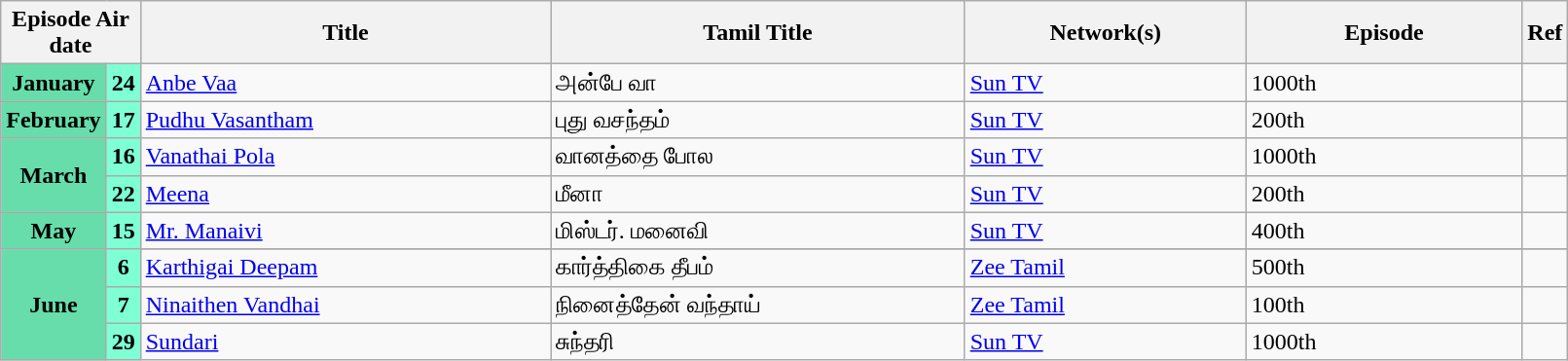<table class="wikitable" width="85%">
<tr>
<th colspan="2">Episode Air date</th>
<th style="width:30%;">Title</th>
<th style="width:30%;">Tamil Title</th>
<th style="width:20%;">Network(s)</th>
<th style="width:20%;">Episode</th>
<th>Ref</th>
</tr>
<tr>
<td rowspan="1" style="text-align:center; background:#6da; textcolor:#000;"><strong>January</strong></td>
<td style="text-align:center; background:#7FFFD4;"><strong>24</strong></td>
<td><a href='#'>Anbe Vaa</a></td>
<td>அன்பே வா</td>
<td><a href='#'>Sun TV</a></td>
<td>1000th</td>
<td></td>
</tr>
<tr>
<td rowspan="1" style="text-align:center; background:#6da; textcolor:#000;"><strong>February</strong></td>
<td style="text-align:center; background:#7FFFD4;"><strong>17</strong></td>
<td><a href='#'>Pudhu Vasantham</a></td>
<td>புது வசந்தம்</td>
<td><a href='#'>Sun TV</a></td>
<td>200th</td>
<td></td>
</tr>
<tr>
<td rowspan="2" style="text-align:center; background:#6da; textcolor:#000;"><strong>March</strong></td>
<td style="text-align:center; background:#7FFFD4;"><strong>16</strong></td>
<td><a href='#'>Vanathai Pola</a></td>
<td>வானத்தை போல</td>
<td><a href='#'>Sun TV</a></td>
<td>1000th</td>
<td></td>
</tr>
<tr>
<td style="text-align:center; background:#7FFFD4;"><strong>22</strong></td>
<td><a href='#'>Meena</a></td>
<td>மீனா</td>
<td><a href='#'>Sun TV</a></td>
<td>200th</td>
<td></td>
</tr>
<tr>
<td rowspan="1" style="text-align:center; background:#6da; textcolor:#000;"><strong>May</strong></td>
<td rowspan="1" style="text-align:center; background:#7FFFD4;"><strong>15</strong></td>
<td><a href='#'>Mr. Manaivi</a></td>
<td>மிஸ்டர். மனைவி</td>
<td><a href='#'>Sun TV</a></td>
<td>400th</td>
<td></td>
</tr>
<tr>
<td rowspan="4" style="text-align:center; background:#6da; textcolor:#000;"><strong>June</strong></td>
<td rowspan="2" style="text-align:center; background:#7FFFD4;"><strong>6</strong></td>
</tr>
<tr>
<td><a href='#'>Karthigai Deepam</a></td>
<td>கார்த்திகை தீபம்</td>
<td><a href='#'>Zee Tamil</a></td>
<td>500th</td>
<td></td>
</tr>
<tr>
<td style="text-align:center; background:#7FFFD4;"><strong>7</strong></td>
<td><a href='#'>Ninaithen Vandhai</a></td>
<td>நினைத்தேன் வந்தாய்</td>
<td><a href='#'>Zee Tamil</a></td>
<td>100th</td>
<td></td>
</tr>
<tr>
<td style="text-align:center; background:#7FFFD4;"><strong>29</strong></td>
<td><a href='#'>Sundari</a></td>
<td>சுந்தரி</td>
<td><a href='#'>Sun TV</a></td>
<td>1000th</td>
<td></td>
</tr>
</table>
